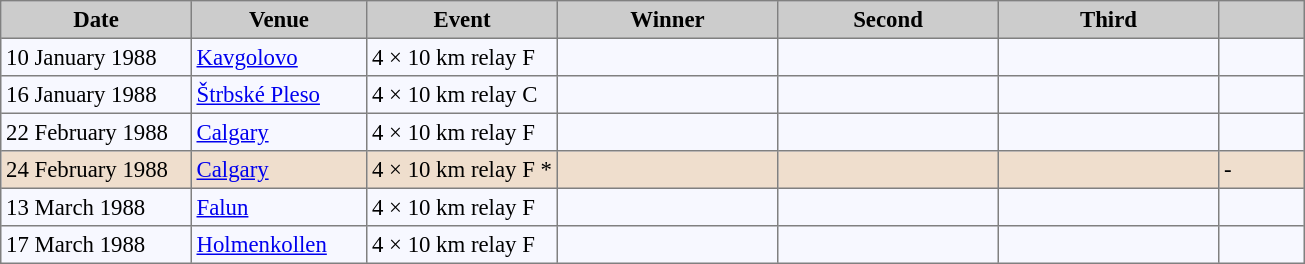<table bgcolor="#f7f8ff" cellpadding="3" cellspacing="0" border="1" style="font-size: 95%; border: gray solid 1px; border-collapse: collapse;">
<tr bgcolor="#CCCCCC">
<td align="center" width="120"><strong>Date</strong></td>
<td align="center" width="110"><strong>Venue</strong></td>
<td align="center" width="120"><strong>Event</strong></td>
<td align="center" width="140"><strong>Winner</strong></td>
<td align="center" width="140"><strong>Second</strong></td>
<td align="center" width="140"><strong>Third</strong></td>
<td align="center" width="50"><strong></strong></td>
</tr>
<tr align="left">
<td>10 January 1988</td>
<td> <a href='#'>Kavgolovo</a></td>
<td>4 × 10 km relay F</td>
<td></td>
<td></td>
<td></td>
<td></td>
</tr>
<tr align="left">
<td>16 January 1988</td>
<td> <a href='#'>Štrbské Pleso</a></td>
<td>4 × 10 km relay C</td>
<td></td>
<td></td>
<td></td>
<td></td>
</tr>
<tr align="left">
<td>22 February 1988</td>
<td> <a href='#'>Calgary</a></td>
<td>4 × 10 km relay F</td>
<td></td>
<td></td>
<td></td>
<td></td>
</tr>
<tr align="left" bgcolor=#EFDECD>
<td>24 February 1988</td>
<td> <a href='#'>Calgary</a></td>
<td>4 × 10 km relay F *</td>
<td></td>
<td></td>
<td></td>
<td>-</td>
</tr>
<tr align="left">
<td>13 March 1988</td>
<td> <a href='#'>Falun</a></td>
<td>4 × 10 km relay F</td>
<td></td>
<td></td>
<td></td>
<td></td>
</tr>
<tr align="left">
<td>17 March 1988</td>
<td> <a href='#'>Holmenkollen</a></td>
<td>4 × 10 km relay F</td>
<td></td>
<td></td>
<td></td>
<td></td>
</tr>
</table>
